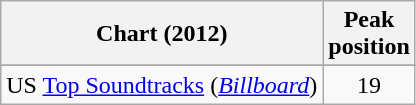<table class="wikitable sortable">
<tr>
<th>Chart (2012)</th>
<th>Peak<br>position</th>
</tr>
<tr>
</tr>
<tr>
</tr>
<tr>
</tr>
<tr>
</tr>
<tr>
<td>US <a href='#'>Top Soundtracks</a> (<em><a href='#'>Billboard</a></em>)</td>
<td align=center>19</td>
</tr>
</table>
